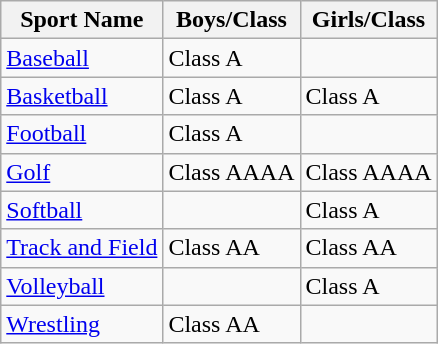<table class="wikitable">
<tr>
<th>Sport Name</th>
<th>Boys/Class</th>
<th>Girls/Class</th>
</tr>
<tr>
<td><a href='#'>Baseball</a></td>
<td>Class A</td>
<td></td>
</tr>
<tr>
<td><a href='#'>Basketball</a></td>
<td>Class A</td>
<td>Class A</td>
</tr>
<tr>
<td><a href='#'>Football</a></td>
<td>Class A</td>
<td></td>
</tr>
<tr>
<td><a href='#'>Golf</a></td>
<td>Class AAAA</td>
<td>Class AAAA</td>
</tr>
<tr>
<td><a href='#'>Softball</a></td>
<td></td>
<td>Class A</td>
</tr>
<tr>
<td><a href='#'>Track and Field</a></td>
<td>Class AA</td>
<td>Class AA</td>
</tr>
<tr>
<td><a href='#'>Volleyball</a></td>
<td></td>
<td>Class A</td>
</tr>
<tr>
<td><a href='#'>Wrestling</a></td>
<td>Class AA</td>
<td></td>
</tr>
</table>
